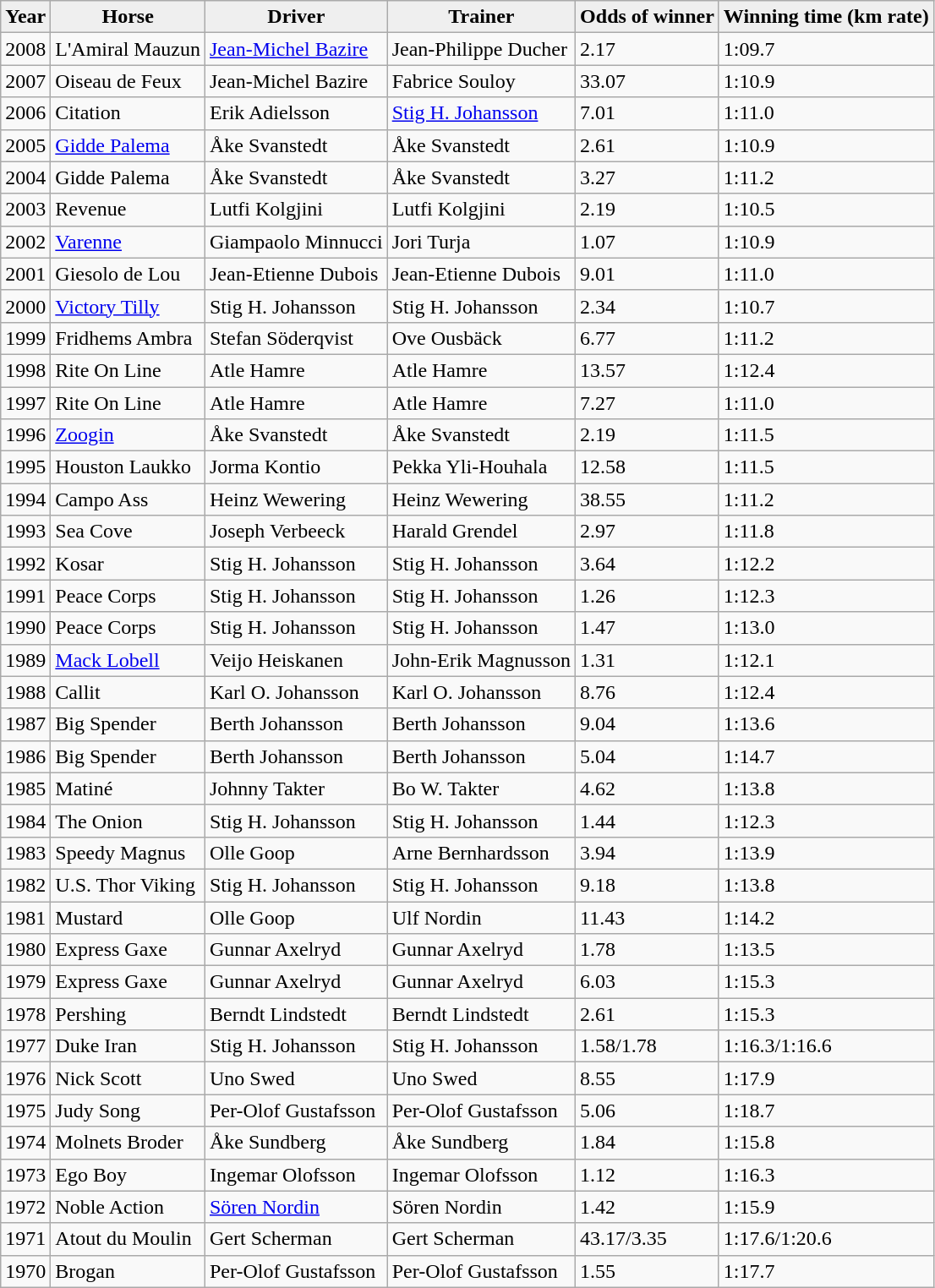<table class="wikitable">
<tr ---- align="center">
<th align="left" style="background:#efefef;">Year</th>
<th align="left" style="background:#efefef;">Horse</th>
<th align="left" style="background:#efefef;">Driver</th>
<th align="left" style="background:#efefef;">Trainer</th>
<th align="left" style="background:#efefef;">Odds of winner</th>
<th align="left" style="background:#efefef;">Winning time (km rate)</th>
</tr>
<tr ---->
<td>2008</td>
<td>L'Amiral Mauzun</td>
<td><a href='#'>Jean-Michel Bazire</a></td>
<td>Jean-Philippe Ducher</td>
<td>2.17</td>
<td>1:09.7</td>
</tr>
<tr ---->
<td>2007</td>
<td>Oiseau de Feux</td>
<td>Jean-Michel Bazire</td>
<td>Fabrice Souloy</td>
<td>33.07</td>
<td>1:10.9</td>
</tr>
<tr ---->
<td>2006</td>
<td>Citation</td>
<td>Erik Adielsson</td>
<td><a href='#'>Stig H. Johansson</a></td>
<td>7.01</td>
<td>1:11.0</td>
</tr>
<tr ---->
<td>2005</td>
<td><a href='#'>Gidde Palema</a></td>
<td>Åke Svanstedt</td>
<td>Åke Svanstedt</td>
<td>2.61</td>
<td>1:10.9</td>
</tr>
<tr ---->
<td>2004</td>
<td>Gidde Palema</td>
<td>Åke Svanstedt</td>
<td>Åke Svanstedt</td>
<td>3.27</td>
<td>1:11.2</td>
</tr>
<tr ---->
<td>2003</td>
<td>Revenue</td>
<td>Lutfi Kolgjini</td>
<td>Lutfi Kolgjini</td>
<td>2.19</td>
<td>1:10.5</td>
</tr>
<tr ---->
<td>2002</td>
<td><a href='#'>Varenne</a></td>
<td>Giampaolo Minnucci</td>
<td>Jori Turja</td>
<td>1.07</td>
<td>1:10.9</td>
</tr>
<tr ---->
<td>2001</td>
<td>Giesolo de Lou</td>
<td>Jean-Etienne Dubois</td>
<td>Jean-Etienne Dubois</td>
<td>9.01</td>
<td>1:11.0</td>
</tr>
<tr ---->
<td>2000</td>
<td><a href='#'>Victory Tilly</a></td>
<td>Stig H. Johansson</td>
<td>Stig H. Johansson</td>
<td>2.34</td>
<td>1:10.7</td>
</tr>
<tr ---->
<td>1999</td>
<td>Fridhems Ambra</td>
<td>Stefan Söderqvist</td>
<td>Ove Ousbäck</td>
<td>6.77</td>
<td>1:11.2</td>
</tr>
<tr ---->
<td>1998</td>
<td>Rite On Line</td>
<td>Atle Hamre</td>
<td>Atle Hamre</td>
<td>13.57</td>
<td>1:12.4</td>
</tr>
<tr ---->
<td>1997</td>
<td>Rite On Line</td>
<td>Atle Hamre</td>
<td>Atle Hamre</td>
<td>7.27</td>
<td>1:11.0</td>
</tr>
<tr ---->
<td>1996</td>
<td><a href='#'>Zoogin</a></td>
<td>Åke Svanstedt</td>
<td>Åke Svanstedt</td>
<td>2.19</td>
<td>1:11.5</td>
</tr>
<tr ---->
<td>1995</td>
<td>Houston Laukko</td>
<td>Jorma Kontio</td>
<td>Pekka Yli-Houhala</td>
<td>12.58</td>
<td>1:11.5</td>
</tr>
<tr ---->
<td>1994</td>
<td>Campo Ass</td>
<td>Heinz Wewering</td>
<td>Heinz Wewering</td>
<td>38.55</td>
<td>1:11.2</td>
</tr>
<tr ---->
<td>1993</td>
<td>Sea Cove</td>
<td>Joseph Verbeeck</td>
<td>Harald Grendel</td>
<td>2.97</td>
<td>1:11.8</td>
</tr>
<tr ---->
<td>1992</td>
<td>Kosar</td>
<td>Stig H. Johansson</td>
<td>Stig H. Johansson</td>
<td>3.64</td>
<td>1:12.2</td>
</tr>
<tr ---->
<td>1991</td>
<td>Peace Corps</td>
<td>Stig H. Johansson</td>
<td>Stig H. Johansson</td>
<td>1.26</td>
<td>1:12.3</td>
</tr>
<tr ---->
<td>1990</td>
<td>Peace Corps</td>
<td>Stig H. Johansson</td>
<td>Stig H. Johansson</td>
<td>1.47</td>
<td>1:13.0</td>
</tr>
<tr ---->
<td>1989</td>
<td><a href='#'>Mack Lobell</a></td>
<td>Veijo Heiskanen</td>
<td>John-Erik Magnusson</td>
<td>1.31</td>
<td>1:12.1</td>
</tr>
<tr ---->
<td>1988</td>
<td>Callit</td>
<td>Karl O. Johansson</td>
<td>Karl O. Johansson</td>
<td>8.76</td>
<td>1:12.4</td>
</tr>
<tr ---->
<td>1987</td>
<td>Big Spender</td>
<td>Berth Johansson</td>
<td>Berth Johansson</td>
<td>9.04</td>
<td>1:13.6</td>
</tr>
<tr ---->
<td>1986</td>
<td>Big Spender</td>
<td>Berth Johansson</td>
<td>Berth Johansson</td>
<td>5.04</td>
<td>1:14.7</td>
</tr>
<tr ---->
<td>1985</td>
<td>Matiné</td>
<td>Johnny Takter</td>
<td>Bo W. Takter</td>
<td>4.62</td>
<td>1:13.8</td>
</tr>
<tr ---->
<td>1984</td>
<td>The Onion</td>
<td>Stig H. Johansson</td>
<td>Stig H. Johansson</td>
<td>1.44</td>
<td>1:12.3</td>
</tr>
<tr ---->
<td>1983</td>
<td>Speedy Magnus</td>
<td>Olle Goop</td>
<td>Arne Bernhardsson</td>
<td>3.94</td>
<td>1:13.9</td>
</tr>
<tr ---->
<td>1982</td>
<td>U.S. Thor Viking</td>
<td>Stig H. Johansson</td>
<td>Stig H. Johansson</td>
<td>9.18</td>
<td>1:13.8</td>
</tr>
<tr ---->
<td>1981</td>
<td>Mustard</td>
<td>Olle Goop</td>
<td>Ulf Nordin</td>
<td>11.43</td>
<td>1:14.2</td>
</tr>
<tr ---->
<td>1980</td>
<td>Express Gaxe</td>
<td>Gunnar Axelryd</td>
<td>Gunnar Axelryd</td>
<td>1.78</td>
<td>1:13.5</td>
</tr>
<tr ---->
<td>1979</td>
<td>Express Gaxe</td>
<td>Gunnar Axelryd</td>
<td>Gunnar Axelryd</td>
<td>6.03</td>
<td>1:15.3</td>
</tr>
<tr ---->
<td>1978</td>
<td>Pershing</td>
<td>Berndt Lindstedt</td>
<td>Berndt Lindstedt</td>
<td>2.61</td>
<td>1:15.3</td>
</tr>
<tr ---->
<td>1977</td>
<td>Duke Iran</td>
<td>Stig H. Johansson</td>
<td>Stig H. Johansson</td>
<td>1.58/1.78</td>
<td>1:16.3/1:16.6</td>
</tr>
<tr ---->
<td>1976</td>
<td>Nick Scott</td>
<td>Uno Swed</td>
<td>Uno Swed</td>
<td>8.55</td>
<td>1:17.9</td>
</tr>
<tr ---->
<td>1975</td>
<td>Judy Song</td>
<td>Per-Olof Gustafsson</td>
<td>Per-Olof Gustafsson</td>
<td>5.06</td>
<td>1:18.7</td>
</tr>
<tr ---->
<td>1974</td>
<td>Molnets Broder</td>
<td>Åke Sundberg</td>
<td>Åke Sundberg</td>
<td>1.84</td>
<td>1:15.8</td>
</tr>
<tr ---->
<td>1973</td>
<td>Ego Boy</td>
<td>Ingemar Olofsson</td>
<td>Ingemar Olofsson</td>
<td>1.12</td>
<td>1:16.3</td>
</tr>
<tr ---->
<td>1972</td>
<td>Noble Action</td>
<td><a href='#'>Sören Nordin</a></td>
<td>Sören Nordin</td>
<td>1.42</td>
<td>1:15.9</td>
</tr>
<tr ---->
<td>1971</td>
<td>Atout du Moulin</td>
<td>Gert Scherman</td>
<td>Gert Scherman</td>
<td>43.17/3.35</td>
<td>1:17.6/1:20.6</td>
</tr>
<tr ---->
<td>1970</td>
<td>Brogan</td>
<td>Per-Olof Gustafsson</td>
<td>Per-Olof Gustafsson</td>
<td>1.55</td>
<td>1:17.7</td>
</tr>
</table>
